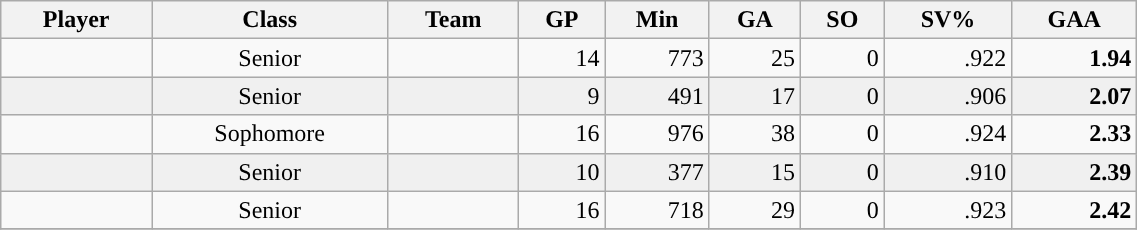<table class="wikitable sortable" style="text-align: center; "width=60%">
<tr>
<th>Player</th>
<th>Class</th>
<th>Team</th>
<th>GP</th>
<th>Min</th>
<th>GA</th>
<th>SO</th>
<th>SV%</th>
<th>GAA</th>
</tr>
<tr>
<td style="text-align: left"></td>
<td>Senior</td>
<td><strong><a href='#'></a></strong></td>
<td style="text-align: right">14</td>
<td style="text-align: right">773</td>
<td style="text-align: right">25</td>
<td style="text-align: right">0</td>
<td style="text-align: right">.922</td>
<td style="text-align: right"><strong>1.94</strong></td>
</tr>
<tr bgcolor=f0f0f0>
<td style="text-align: left"></td>
<td>Senior</td>
<td><strong><a href='#'></a></strong></td>
<td style="text-align: right">9</td>
<td style="text-align: right">491</td>
<td style="text-align: right">17</td>
<td style="text-align: right">0</td>
<td style="text-align: right">.906</td>
<td style="text-align: right"><strong>2.07</strong></td>
</tr>
<tr>
<td style="text-align: left"></td>
<td>Sophomore</td>
<td><strong><a href='#'></a></strong></td>
<td style="text-align: right">16</td>
<td style="text-align: right">976</td>
<td style="text-align: right">38</td>
<td style="text-align: right">0</td>
<td style="text-align: right">.924</td>
<td style="text-align: right"><strong>2.33</strong></td>
</tr>
<tr bgcolor=f0f0f0>
<td style="text-align: left"></td>
<td>Senior</td>
<td><strong><a href='#'></a></strong></td>
<td style="text-align: right">10</td>
<td style="text-align: right">377</td>
<td style="text-align: right">15</td>
<td style="text-align: right">0</td>
<td style="text-align: right">.910</td>
<td style="text-align: right"><strong>2.39</strong></td>
</tr>
<tr>
<td style="text-align: left"></td>
<td>Senior</td>
<td><strong><a href='#'></a></strong></td>
<td style="text-align: right">16</td>
<td style="text-align: right">718</td>
<td style="text-align: right">29</td>
<td style="text-align: right">0</td>
<td style="text-align: right">.923</td>
<td style="text-align: right"><strong>2.42</strong></td>
</tr>
<tr>
</tr>
</table>
